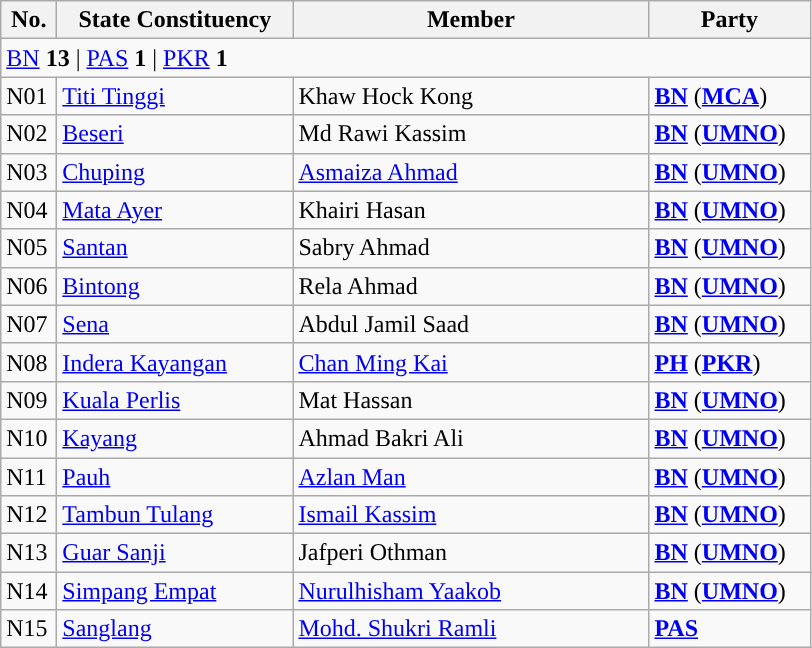<table class="wikitable sortable">
<tr>
<th style="width:30px;">No.</th>
<th style="width:150px;">State Constituency</th>
<th style="width:230px;">Member</th>
<th style="width:100px;">Party</th>
</tr>
<tr>
<td colspan="4"><a href='#'>BN</a> <strong>13</strong> | <a href='#'>PAS</a> <strong>1</strong> | <a href='#'>PKR</a> <strong>1</strong></td>
</tr>
<tr>
<td>N01</td>
<td><a href='#'>Titi Tinggi</a></td>
<td>Khaw Hock Kong</td>
<td><strong><a href='#'>BN</a></strong> (<strong><a href='#'>MCA</a></strong>)</td>
</tr>
<tr>
<td>N02</td>
<td><a href='#'>Beseri</a></td>
<td>Md Rawi Kassim</td>
<td><strong><a href='#'>BN</a></strong> (<strong><a href='#'>UMNO</a></strong>)</td>
</tr>
<tr>
<td>N03</td>
<td><a href='#'>Chuping</a></td>
<td><a href='#'>Asmaiza Ahmad</a></td>
<td><strong><a href='#'>BN</a></strong> (<strong><a href='#'>UMNO</a></strong>)</td>
</tr>
<tr>
<td>N04</td>
<td><a href='#'>Mata Ayer</a></td>
<td>Khairi Hasan</td>
<td><strong><a href='#'>BN</a></strong> (<strong><a href='#'>UMNO</a></strong>)</td>
</tr>
<tr>
<td>N05</td>
<td><a href='#'>Santan</a></td>
<td>Sabry Ahmad</td>
<td><strong><a href='#'>BN</a></strong> (<strong><a href='#'>UMNO</a></strong>)</td>
</tr>
<tr>
<td>N06</td>
<td><a href='#'>Bintong</a></td>
<td>Rela Ahmad</td>
<td><strong><a href='#'>BN</a></strong> (<strong><a href='#'>UMNO</a></strong>)</td>
</tr>
<tr>
<td>N07</td>
<td><a href='#'>Sena</a></td>
<td>Abdul Jamil Saad</td>
<td><strong><a href='#'>BN</a></strong> (<strong><a href='#'>UMNO</a></strong>)</td>
</tr>
<tr>
<td>N08</td>
<td><a href='#'>Indera Kayangan</a></td>
<td><a href='#'>Chan Ming Kai</a></td>
<td><strong><a href='#'>PH</a></strong> (<strong><a href='#'>PKR</a></strong>)</td>
</tr>
<tr>
<td>N09</td>
<td><a href='#'>Kuala Perlis</a></td>
<td>Mat Hassan</td>
<td><strong><a href='#'>BN</a></strong> (<strong><a href='#'>UMNO</a></strong>)</td>
</tr>
<tr>
<td>N10</td>
<td><a href='#'>Kayang</a></td>
<td>Ahmad Bakri Ali</td>
<td><strong><a href='#'>BN</a></strong> (<strong><a href='#'>UMNO</a></strong>)</td>
</tr>
<tr>
<td>N11</td>
<td><a href='#'>Pauh</a></td>
<td><a href='#'>Azlan Man</a></td>
<td><strong><a href='#'>BN</a></strong> (<strong><a href='#'>UMNO</a></strong>)</td>
</tr>
<tr>
<td>N12</td>
<td><a href='#'>Tambun Tulang</a></td>
<td><a href='#'>Ismail Kassim</a></td>
<td><strong><a href='#'>BN</a></strong> (<strong><a href='#'>UMNO</a></strong>)</td>
</tr>
<tr>
<td>N13</td>
<td><a href='#'>Guar Sanji</a></td>
<td>Jafperi Othman</td>
<td><strong><a href='#'>BN</a></strong> (<strong><a href='#'>UMNO</a></strong>)</td>
</tr>
<tr>
<td>N14</td>
<td><a href='#'>Simpang Empat</a></td>
<td><a href='#'>Nurulhisham Yaakob</a></td>
<td><strong><a href='#'>BN</a></strong> (<strong><a href='#'>UMNO</a></strong>)</td>
</tr>
<tr>
<td>N15</td>
<td><a href='#'>Sanglang</a></td>
<td><a href='#'>Mohd. Shukri Ramli</a></td>
<td><strong><a href='#'>PAS</a></strong></td>
</tr>
</table>
